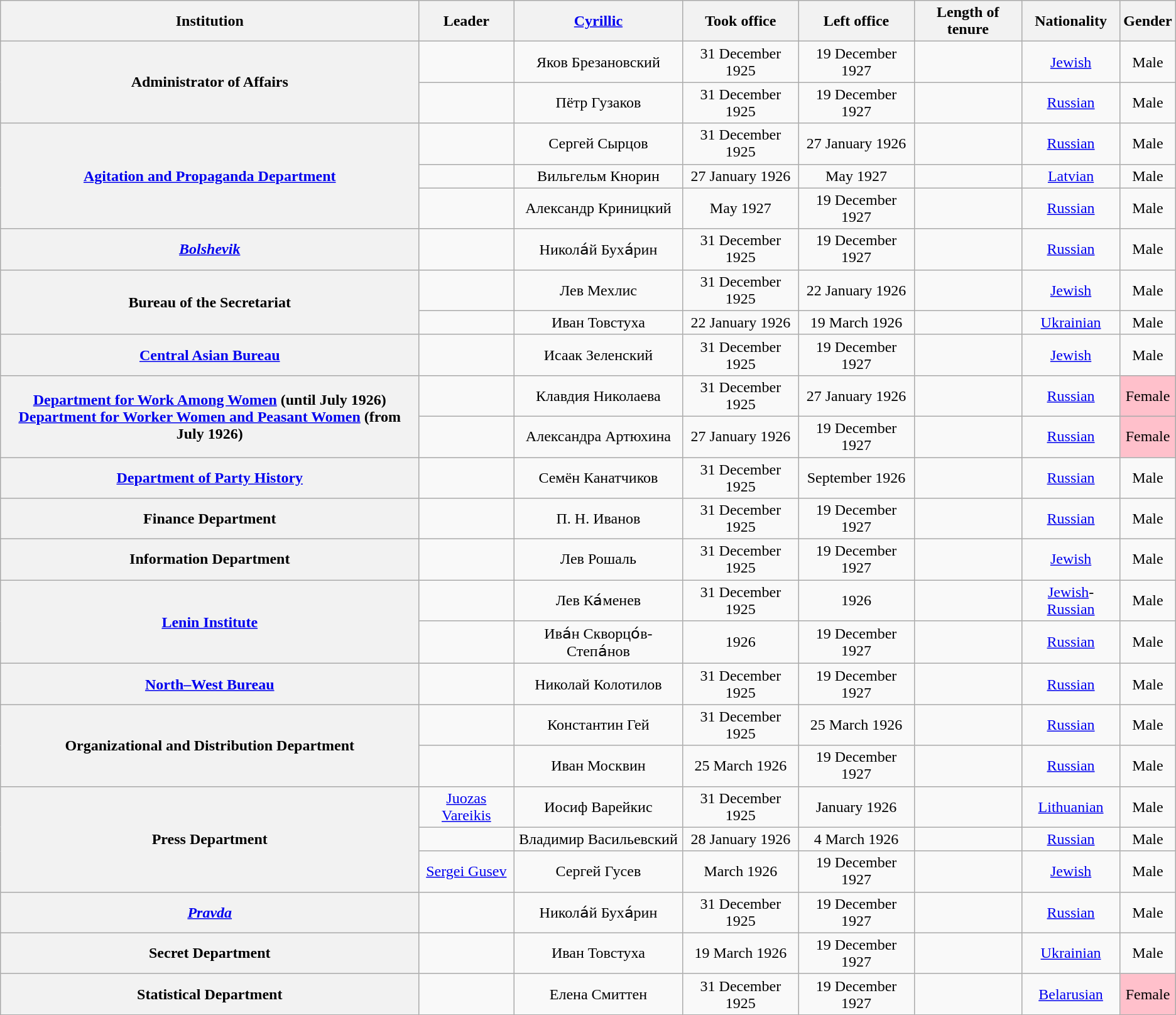<table class="wikitable sortable plainrowheaders" style=text-align:center>
<tr>
<th scope="col">Institution</th>
<th scope="col">Leader</th>
<th scope="col" class="unsortable"><a href='#'>Cyrillic</a></th>
<th scope="col">Took office</th>
<th scope="col">Left office</th>
<th scope="col">Length of tenure</th>
<th scope="col">Nationality</th>
<th scope="col">Gender</th>
</tr>
<tr>
<th rowspan="2" scope="row">Administrator of Affairs</th>
<td></td>
<td>Яков Брезановский</td>
<td>31 December 1925</td>
<td>19 December 1927</td>
<td></td>
<td><a href='#'>Jewish</a></td>
<td>Male</td>
</tr>
<tr>
<td></td>
<td>Пётр Гузаков</td>
<td>31 December 1925</td>
<td>19 December 1927</td>
<td></td>
<td><a href='#'>Russian</a></td>
<td>Male</td>
</tr>
<tr>
<th rowspan="3" scope="row"><a href='#'>Agitation and Propaganda Department</a></th>
<td></td>
<td>Сергей Сырцов</td>
<td>31 December 1925</td>
<td>27 January 1926</td>
<td></td>
<td><a href='#'>Russian</a></td>
<td>Male</td>
</tr>
<tr>
<td></td>
<td>Вильгельм Кнорин</td>
<td>27 January 1926</td>
<td>May 1927</td>
<td></td>
<td><a href='#'>Latvian</a></td>
<td>Male</td>
</tr>
<tr>
<td></td>
<td>Александр Криницкий</td>
<td>May 1927</td>
<td>19 December 1927</td>
<td></td>
<td><a href='#'>Russian</a></td>
<td>Male</td>
</tr>
<tr>
<th scope="row"><em><a href='#'>Bolshevik</a></em></th>
<td></td>
<td>Никола́й Буха́рин</td>
<td>31 December 1925</td>
<td>19 December 1927</td>
<td></td>
<td><a href='#'>Russian</a></td>
<td>Male</td>
</tr>
<tr>
<th rowspan="2" scope="row">Bureau of the Secretariat</th>
<td></td>
<td>Лев Мехлис</td>
<td>31 December 1925</td>
<td>22 January 1926</td>
<td></td>
<td><a href='#'>Jewish</a></td>
<td>Male</td>
</tr>
<tr>
<td></td>
<td>Иван Товстуха</td>
<td>22 January 1926</td>
<td>19 March 1926</td>
<td></td>
<td><a href='#'>Ukrainian</a></td>
<td>Male</td>
</tr>
<tr>
<th scope="row"><a href='#'>Central Asian Bureau</a></th>
<td></td>
<td>Исаак Зеленский</td>
<td>31 December 1925</td>
<td>19 December 1927</td>
<td></td>
<td><a href='#'>Jewish</a></td>
<td>Male</td>
</tr>
<tr>
<th rowspan="2" scope="row"><a href='#'>Department for Work Among Women</a> (until July 1926)<br><a href='#'>Department for Worker Women and Peasant Women</a> (from July 1926)</th>
<td></td>
<td>Клавдия Николаева</td>
<td>31 December 1925</td>
<td>27 January 1926</td>
<td></td>
<td><a href='#'>Russian</a></td>
<td style="background: Pink">Female</td>
</tr>
<tr>
<td></td>
<td>Александра Артюхина</td>
<td>27 January 1926</td>
<td>19 December 1927</td>
<td></td>
<td><a href='#'>Russian</a></td>
<td style="background: Pink">Female</td>
</tr>
<tr>
<th scope="row"><a href='#'>Department of Party History</a></th>
<td></td>
<td>Семён Канатчиков</td>
<td>31 December 1925</td>
<td>September 1926</td>
<td></td>
<td><a href='#'>Russian</a></td>
<td>Male</td>
</tr>
<tr>
<th scope="row">Finance Department</th>
<td></td>
<td>П. Н. Иванов</td>
<td>31 December 1925</td>
<td>19 December 1927</td>
<td></td>
<td><a href='#'>Russian</a></td>
<td>Male</td>
</tr>
<tr>
<th scope="row">Information Department</th>
<td></td>
<td>Лев Рошаль</td>
<td>31 December 1925</td>
<td>19 December 1927</td>
<td></td>
<td><a href='#'>Jewish</a></td>
<td>Male</td>
</tr>
<tr>
<th rowspan="2" scope="row"><a href='#'>Lenin Institute</a></th>
<td></td>
<td>Лев Ка́менев</td>
<td>31 December 1925</td>
<td>1926</td>
<td></td>
<td><a href='#'>Jewish</a>-<a href='#'>Russian</a><br></td>
<td>Male</td>
</tr>
<tr>
<td></td>
<td>Ива́н Скворцо́в-Степа́нов</td>
<td>1926</td>
<td>19 December 1927</td>
<td></td>
<td><a href='#'>Russian</a></td>
<td>Male</td>
</tr>
<tr>
<th scope="row"><a href='#'>North–West Bureau</a></th>
<td></td>
<td>Николай Колотилов</td>
<td>31 December 1925</td>
<td>19 December 1927</td>
<td></td>
<td><a href='#'>Russian</a></td>
<td>Male</td>
</tr>
<tr>
<th rowspan="2" scope="row">Organizational and Distribution Department</th>
<td></td>
<td>Константин Гей</td>
<td>31 December 1925</td>
<td>25 March 1926</td>
<td></td>
<td><a href='#'>Russian</a></td>
<td>Male</td>
</tr>
<tr>
<td></td>
<td>Иван Москвин</td>
<td>25 March 1926</td>
<td>19 December 1927</td>
<td></td>
<td><a href='#'>Russian</a></td>
<td>Male</td>
</tr>
<tr>
<th rowspan="3" scope="row">Press Department</th>
<td><a href='#'>Juozas Vareikis</a></td>
<td>Иосиф Варейкис</td>
<td>31 December 1925</td>
<td>January 1926</td>
<td></td>
<td><a href='#'>Lithuanian</a></td>
<td>Male</td>
</tr>
<tr>
<td></td>
<td>Владимир Васильевский</td>
<td>28 January 1926</td>
<td>4 March 1926</td>
<td></td>
<td><a href='#'>Russian</a></td>
<td>Male</td>
</tr>
<tr>
<td><a href='#'>Sergei Gusev</a></td>
<td>Сергей Гусев</td>
<td>March 1926</td>
<td>19 December 1927</td>
<td></td>
<td><a href='#'>Jewish</a></td>
<td>Male</td>
</tr>
<tr>
<th scope="row"><em><a href='#'>Pravda</a></em></th>
<td></td>
<td>Никола́й Буха́рин</td>
<td>31 December 1925</td>
<td>19 December 1927</td>
<td></td>
<td><a href='#'>Russian</a></td>
<td>Male</td>
</tr>
<tr>
<th scope="row">Secret Department</th>
<td></td>
<td>Иван Товстуха</td>
<td>19 March 1926</td>
<td>19 December 1927</td>
<td></td>
<td><a href='#'>Ukrainian</a></td>
<td>Male</td>
</tr>
<tr>
<th scope="row">Statistical Department</th>
<td></td>
<td>Елена Смиттен</td>
<td>31 December 1925</td>
<td>19 December 1927</td>
<td></td>
<td><a href='#'>Belarusian</a></td>
<td style="background: Pink">Female</td>
</tr>
</table>
